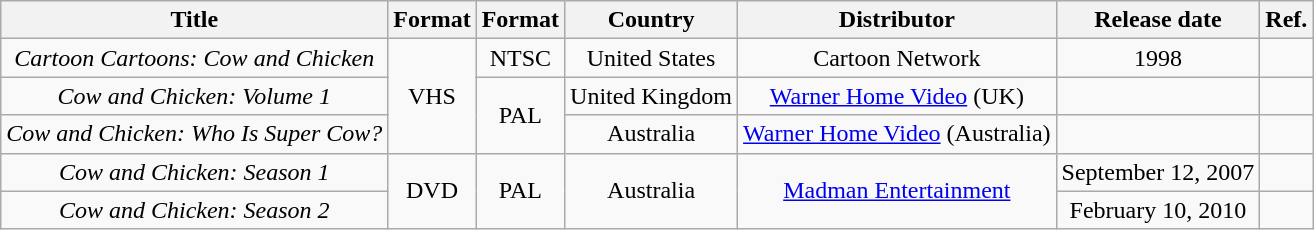<table class="wikitable" style="text-align:center;">
<tr>
<th>Title</th>
<th>Format</th>
<th>Format</th>
<th>Country</th>
<th>Distributor</th>
<th>Release date</th>
<th>Ref.</th>
</tr>
<tr>
<td><em>Cartoon Cartoons: Cow and Chicken</em></td>
<td rowspan="3">VHS</td>
<td>NTSC</td>
<td>United States</td>
<td>Cartoon Network</td>
<td>1998</td>
<td></td>
</tr>
<tr>
<td><em>Cow and Chicken: Volume 1</em></td>
<td rowspan="2">PAL</td>
<td>United Kingdom</td>
<td><a href='#'>Warner Home Video</a> (UK)</td>
<td></td>
<td></td>
</tr>
<tr>
<td><em>Cow and Chicken: Who Is Super Cow?</em></td>
<td>Australia</td>
<td><a href='#'>Warner Home Video</a> (Australia)</td>
<td></td>
<td></td>
</tr>
<tr>
<td><em>Cow and Chicken: Season 1</em></td>
<td rowspan="2">DVD</td>
<td rowspan="2">PAL</td>
<td rowspan="2">Australia</td>
<td rowspan="2"><a href='#'>Madman Entertainment</a></td>
<td>September 12, 2007</td>
<td></td>
</tr>
<tr>
<td><em>Cow and Chicken: Season 2</em></td>
<td>February 10, 2010</td>
<td></td>
</tr>
</table>
